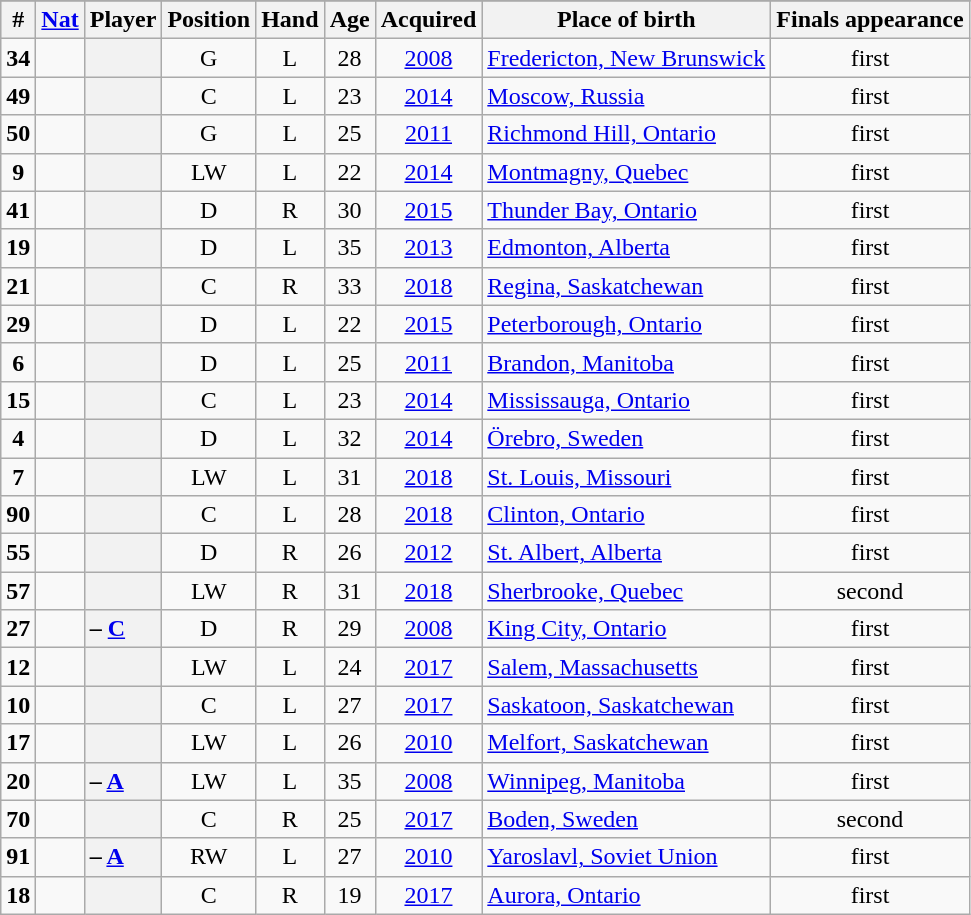<table class="sortable wikitable plainrowheaders" style="text-align:center">
<tr style="text-align:center;">
</tr>
<tr style="background:#dddddd;">
<th scope="col">#</th>
<th scope="col"><a href='#'>Nat</a></th>
<th scope="col">Player</th>
<th scope="col">Position</th>
<th scope="col">Hand</th>
<th scope="col">Age</th>
<th scope="col">Acquired</th>
<th scope="col" class="unsortable">Place of birth</th>
<th scope="col" class="unsortable">Finals appearance</th>
</tr>
<tr>
<td><strong>34</strong></td>
<td></td>
<th scope="row" style="text-align:left;"></th>
<td>G</td>
<td>L</td>
<td>28</td>
<td><a href='#'>2008</a></td>
<td style="text-align:left;"><a href='#'>Fredericton, New Brunswick</a></td>
<td>first</td>
</tr>
<tr>
<td><strong>49</strong></td>
<td></td>
<th scope="row" style="text-align:left;"></th>
<td>C</td>
<td>L</td>
<td>23</td>
<td><a href='#'>2014</a></td>
<td style="text-align:left;"><a href='#'>Moscow, Russia</a></td>
<td>first</td>
</tr>
<tr>
<td><strong>50</strong></td>
<td></td>
<th scope="row" style="text-align:left;"></th>
<td>G</td>
<td>L</td>
<td>25</td>
<td><a href='#'>2011</a></td>
<td style="text-align:left;"><a href='#'>Richmond Hill, Ontario</a></td>
<td>first</td>
</tr>
<tr>
<td><strong>9</strong></td>
<td></td>
<th scope="row" style="text-align:left;"></th>
<td>LW</td>
<td>L</td>
<td>22</td>
<td><a href='#'>2014</a></td>
<td style="text-align:left;"><a href='#'>Montmagny, Quebec</a></td>
<td>first</td>
</tr>
<tr>
<td><strong>41</strong></td>
<td></td>
<th scope="row" style="text-align:left;"></th>
<td>D</td>
<td>R</td>
<td>30</td>
<td><a href='#'>2015</a></td>
<td style="text-align:left;"><a href='#'>Thunder Bay, Ontario</a></td>
<td>first</td>
</tr>
<tr>
<td><strong>19</strong></td>
<td></td>
<th scope="row" style="text-align:left;"></th>
<td>D</td>
<td>L</td>
<td>35</td>
<td><a href='#'>2013</a></td>
<td style="text-align:left;"><a href='#'>Edmonton, Alberta</a></td>
<td>first</td>
</tr>
<tr>
<td><strong>21</strong></td>
<td></td>
<th scope="row" style="text-align:left;"></th>
<td>C</td>
<td>R</td>
<td>33</td>
<td><a href='#'>2018</a></td>
<td style="text-align:left;"><a href='#'>Regina, Saskatchewan</a></td>
<td>first<br>
</td>
</tr>
<tr>
<td><strong>29</strong></td>
<td></td>
<th scope="row" style="text-align:left;"></th>
<td>D</td>
<td>L</td>
<td>22</td>
<td><a href='#'>2015</a></td>
<td style="text-align:left;"><a href='#'>Peterborough, Ontario</a></td>
<td>first</td>
</tr>
<tr>
<td><strong>6</strong></td>
<td></td>
<th scope="row" style="text-align:left;"></th>
<td>D</td>
<td>L</td>
<td>25</td>
<td><a href='#'>2011</a></td>
<td style="text-align:left;"><a href='#'>Brandon, Manitoba</a></td>
<td>first</td>
</tr>
<tr>
<td><strong>15</strong></td>
<td></td>
<th scope="row" style="text-align:left;"></th>
<td>C</td>
<td>L</td>
<td>23</td>
<td><a href='#'>2014</a></td>
<td style="text-align:left;"><a href='#'>Mississauga, Ontario</a></td>
<td>first</td>
</tr>
<tr>
<td><strong>4</strong></td>
<td></td>
<th scope="row" style="text-align:left;"></th>
<td>D</td>
<td>L</td>
<td>32</td>
<td><a href='#'>2014</a></td>
<td style="text-align:left;"><a href='#'>Örebro, Sweden</a></td>
<td>first<br></td>
</tr>
<tr>
<td><strong>7</strong></td>
<td></td>
<th scope="row" style="text-align:left;"></th>
<td>LW</td>
<td>L</td>
<td>31</td>
<td><a href='#'>2018</a></td>
<td style="text-align:left;"><a href='#'>St. Louis, Missouri</a></td>
<td>first</td>
</tr>
<tr>
<td><strong>90</strong></td>
<td></td>
<th scope="row" style="text-align:left;"></th>
<td>C</td>
<td>L</td>
<td>28</td>
<td><a href='#'>2018</a></td>
<td style="text-align:left;"><a href='#'>Clinton, Ontario</a></td>
<td>first</td>
</tr>
<tr>
<td><strong>55</strong></td>
<td></td>
<th scope="row" style="text-align:left;"></th>
<td>D</td>
<td>R</td>
<td>26</td>
<td><a href='#'>2012</a></td>
<td style="text-align:left;"><a href='#'>St. Albert, Alberta</a></td>
<td>first</td>
</tr>
<tr>
<td><strong>57</strong></td>
<td></td>
<th scope="row" style="text-align:left;"></th>
<td>LW</td>
<td>R</td>
<td>31</td>
<td><a href='#'>2018</a></td>
<td style="text-align:left;"><a href='#'>Sherbrooke, Quebec</a></td>
<td>second </td>
</tr>
<tr>
<td><strong>27</strong></td>
<td></td>
<th scope="row" style="text-align:left;"> – <strong><a href='#'>C</a></strong></th>
<td>D</td>
<td>R</td>
<td>29</td>
<td><a href='#'>2008</a></td>
<td style="text-align:left;"><a href='#'>King City, Ontario</a></td>
<td>first</td>
</tr>
<tr>
<td><strong>12</strong></td>
<td></td>
<th scope="row" style="text-align:left;"></th>
<td>LW</td>
<td>L</td>
<td>24</td>
<td><a href='#'>2017</a></td>
<td style="text-align:left;"><a href='#'>Salem, Massachusetts</a></td>
<td>first</td>
</tr>
<tr>
<td><strong>10</strong></td>
<td></td>
<th scope="row" style="text-align:left;"></th>
<td>C</td>
<td>L</td>
<td>27</td>
<td><a href='#'>2017</a></td>
<td style="text-align:left;"><a href='#'>Saskatoon, Saskatchewan</a></td>
<td>first</td>
</tr>
<tr>
<td><strong>17</strong></td>
<td></td>
<th scope="row" style="text-align:left;"></th>
<td>LW</td>
<td>L</td>
<td>26</td>
<td><a href='#'>2010</a></td>
<td style="text-align:left;"><a href='#'>Melfort, Saskatchewan</a></td>
<td>first</td>
</tr>
<tr>
<td><strong>20</strong></td>
<td></td>
<th scope="row" style="text-align:left;"> – <strong><a href='#'>A</a></strong></th>
<td>LW</td>
<td>L</td>
<td>35</td>
<td><a href='#'>2008</a></td>
<td style="text-align:left;"><a href='#'>Winnipeg, Manitoba</a></td>
<td>first</td>
</tr>
<tr>
<td><strong>70</strong></td>
<td></td>
<th scope="row" style="text-align:left;"></th>
<td>C</td>
<td>R</td>
<td>25</td>
<td><a href='#'>2017</a></td>
<td style="text-align:left;"><a href='#'>Boden, Sweden</a></td>
<td>second </td>
</tr>
<tr>
<td><strong>91</strong></td>
<td></td>
<th scope="row" style="text-align:left;"> – <strong><a href='#'>A</a></strong></th>
<td>RW</td>
<td>L</td>
<td>27</td>
<td><a href='#'>2010</a></td>
<td style="text-align:left;"><a href='#'>Yaroslavl, Soviet Union</a></td>
<td>first</td>
</tr>
<tr>
<td><strong>18</strong></td>
<td></td>
<th scope="row" style="text-align:left;"></th>
<td>C</td>
<td>R</td>
<td>19</td>
<td><a href='#'>2017</a></td>
<td style="text-align:left;"><a href='#'>Aurora, Ontario</a></td>
<td>first<br></td>
</tr>
</table>
